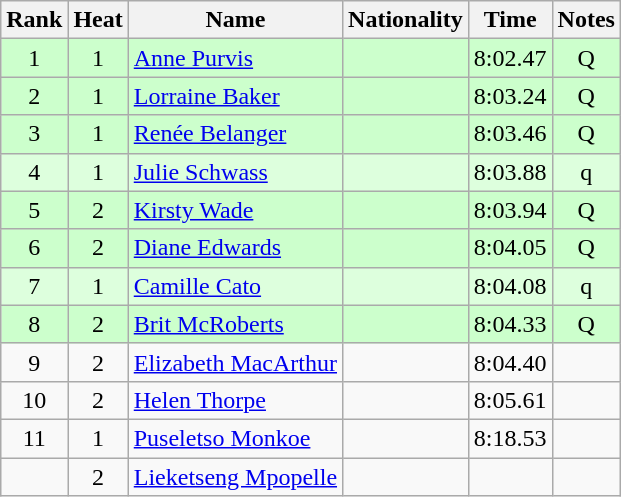<table class="wikitable sortable" style="text-align:center">
<tr>
<th>Rank</th>
<th>Heat</th>
<th>Name</th>
<th>Nationality</th>
<th>Time</th>
<th>Notes</th>
</tr>
<tr bgcolor=ccffcc>
<td>1</td>
<td>1</td>
<td align=left><a href='#'>Anne Purvis</a></td>
<td align=left></td>
<td>8:02.47</td>
<td>Q</td>
</tr>
<tr bgcolor=ccffcc>
<td>2</td>
<td>1</td>
<td align=left><a href='#'>Lorraine Baker</a></td>
<td align=left></td>
<td>8:03.24</td>
<td>Q</td>
</tr>
<tr bgcolor=ccffcc>
<td>3</td>
<td>1</td>
<td align=left><a href='#'>Renée Belanger</a></td>
<td align=left></td>
<td>8:03.46</td>
<td>Q</td>
</tr>
<tr bgcolor=ddffdd>
<td>4</td>
<td>1</td>
<td align=left><a href='#'>Julie Schwass</a></td>
<td align=left></td>
<td>8:03.88</td>
<td>q</td>
</tr>
<tr bgcolor=ccffcc>
<td>5</td>
<td>2</td>
<td align=left><a href='#'>Kirsty Wade</a></td>
<td align=left></td>
<td>8:03.94</td>
<td>Q</td>
</tr>
<tr bgcolor=ccffcc>
<td>6</td>
<td>2</td>
<td align=left><a href='#'>Diane Edwards</a></td>
<td align=left></td>
<td>8:04.05</td>
<td>Q</td>
</tr>
<tr bgcolor=ddffdd>
<td>7</td>
<td>1</td>
<td align=left><a href='#'>Camille Cato</a></td>
<td align=left></td>
<td>8:04.08</td>
<td>q</td>
</tr>
<tr bgcolor=ccffcc>
<td>8</td>
<td>2</td>
<td align=left><a href='#'>Brit McRoberts</a></td>
<td align=left></td>
<td>8:04.33</td>
<td>Q</td>
</tr>
<tr>
<td>9</td>
<td>2</td>
<td align=left><a href='#'>Elizabeth MacArthur</a></td>
<td align=left></td>
<td>8:04.40</td>
<td></td>
</tr>
<tr>
<td>10</td>
<td>2</td>
<td align=left><a href='#'>Helen Thorpe</a></td>
<td align=left></td>
<td>8:05.61</td>
<td></td>
</tr>
<tr>
<td>11</td>
<td>1</td>
<td align=left><a href='#'>Puseletso Monkoe</a></td>
<td align=left></td>
<td>8:18.53</td>
<td></td>
</tr>
<tr>
<td></td>
<td>2</td>
<td align=left><a href='#'>Lieketseng Mpopelle</a></td>
<td align=left></td>
<td></td>
<td></td>
</tr>
</table>
